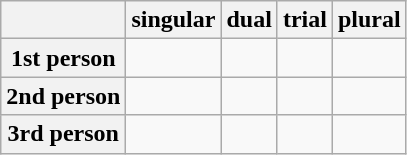<table class="wikitable">
<tr>
<th></th>
<th>singular</th>
<th>dual</th>
<th>trial</th>
<th>plural</th>
</tr>
<tr>
<th>1st person</th>
<td></td>
<td></td>
<td></td>
<td></td>
</tr>
<tr>
<th>2nd person</th>
<td></td>
<td></td>
<td></td>
<td></td>
</tr>
<tr>
<th>3rd person</th>
<td></td>
<td></td>
<td></td>
<td></td>
</tr>
</table>
